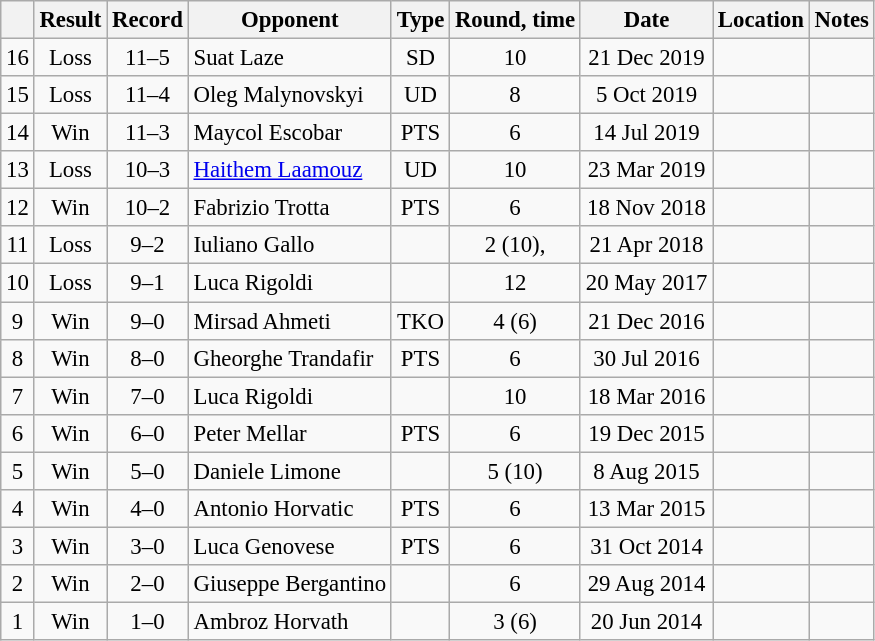<table class="wikitable" style="text-align:center; font-size:95%">
<tr>
<th></th>
<th>Result</th>
<th>Record</th>
<th>Opponent</th>
<th>Type</th>
<th>Round, time</th>
<th>Date</th>
<th>Location</th>
<th>Notes</th>
</tr>
<tr>
<td>16</td>
<td>Loss</td>
<td>11–5</td>
<td style="text-align:left;"> Suat Laze</td>
<td>SD</td>
<td>10</td>
<td>21 Dec 2019</td>
<td style="text-align:left;"> </td>
<td style="text-align:left;"></td>
</tr>
<tr>
<td>15</td>
<td>Loss</td>
<td>11–4</td>
<td style="text-align:left;"> Oleg Malynovskyi</td>
<td>UD</td>
<td>8</td>
<td>5 Oct 2019</td>
<td style="text-align:left;"> </td>
<td></td>
</tr>
<tr>
<td>14</td>
<td>Win</td>
<td>11–3</td>
<td style="text-align:left;"> Maycol Escobar</td>
<td>PTS</td>
<td>6</td>
<td>14 Jul 2019</td>
<td style="text-align:left;"> </td>
<td></td>
</tr>
<tr>
<td>13</td>
<td>Loss</td>
<td>10–3</td>
<td style="text-align:left;"> <a href='#'>Haithem Laamouz</a></td>
<td>UD</td>
<td>10</td>
<td>23 Mar 2019</td>
<td style="text-align:left;"> </td>
<td style="text-align:left;"></td>
</tr>
<tr>
<td>12</td>
<td>Win</td>
<td>10–2</td>
<td style="text-align:left;"> Fabrizio Trotta</td>
<td>PTS</td>
<td>6</td>
<td>18 Nov 2018</td>
<td style="text-align:left;"> </td>
<td></td>
</tr>
<tr>
<td>11</td>
<td>Loss</td>
<td>9–2</td>
<td style="text-align:left;"> Iuliano Gallo</td>
<td></td>
<td>2 (10), </td>
<td>21 Apr 2018</td>
<td style="text-align:left;"> </td>
<td style="text-align:left;"></td>
</tr>
<tr>
<td>10</td>
<td>Loss</td>
<td>9–1</td>
<td style="text-align:left;"> Luca Rigoldi</td>
<td></td>
<td>12</td>
<td>20 May 2017</td>
<td style="text-align:left;"> </td>
<td style="text-align:left;"></td>
</tr>
<tr>
<td>9</td>
<td>Win</td>
<td>9–0</td>
<td style="text-align:left;"> Mirsad Ahmeti</td>
<td>TKO</td>
<td>4 (6)</td>
<td>21 Dec 2016</td>
<td style="text-align:left;"> </td>
<td></td>
</tr>
<tr>
<td>8</td>
<td>Win</td>
<td>8–0</td>
<td style="text-align:left;"> Gheorghe Trandafir</td>
<td>PTS</td>
<td>6</td>
<td>30 Jul 2016</td>
<td style="text-align:left;"> </td>
<td></td>
</tr>
<tr>
<td>7</td>
<td>Win</td>
<td>7–0</td>
<td style="text-align:left;"> Luca Rigoldi</td>
<td></td>
<td>10</td>
<td>18 Mar 2016</td>
<td style="text-align:left;"> </td>
<td style="text-align:left;"></td>
</tr>
<tr>
<td>6</td>
<td>Win</td>
<td>6–0</td>
<td style="text-align:left;"> Peter Mellar</td>
<td>PTS</td>
<td>6</td>
<td>19 Dec 2015</td>
<td style="text-align:left;"> </td>
<td></td>
</tr>
<tr>
<td>5</td>
<td>Win</td>
<td>5–0</td>
<td style="text-align:left;"> Daniele Limone</td>
<td></td>
<td>5 (10)</td>
<td>8 Aug 2015</td>
<td style="text-align:left;"> </td>
<td style="text-align:left;"></td>
</tr>
<tr>
<td>4</td>
<td>Win</td>
<td>4–0</td>
<td style="text-align:left;"> Antonio Horvatic</td>
<td>PTS</td>
<td>6</td>
<td>13 Mar 2015</td>
<td style="text-align:left;"> </td>
<td></td>
</tr>
<tr>
<td>3</td>
<td>Win</td>
<td>3–0</td>
<td style="text-align:left;"> Luca Genovese</td>
<td>PTS</td>
<td>6</td>
<td>31 Oct 2014</td>
<td style="text-align:left;"> </td>
<td></td>
</tr>
<tr>
<td>2</td>
<td>Win</td>
<td>2–0</td>
<td style="text-align:left;"> Giuseppe Bergantino</td>
<td></td>
<td>6</td>
<td>29 Aug 2014</td>
<td style="text-align:left;"> </td>
<td></td>
</tr>
<tr>
<td>1</td>
<td>Win</td>
<td>1–0</td>
<td style="text-align:left;"> Ambroz Horvath</td>
<td></td>
<td>3 (6)</td>
<td>20 Jun 2014</td>
<td style="text-align:left;"> </td>
<td></td>
</tr>
</table>
